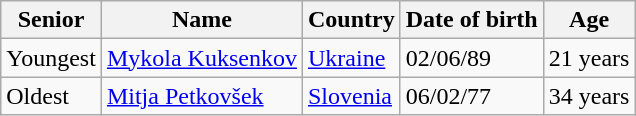<table class="wikitable">
<tr>
<th>Senior</th>
<th>Name</th>
<th>Country</th>
<th>Date of birth</th>
<th>Age</th>
</tr>
<tr>
<td>Youngest</td>
<td><a href='#'>Mykola Kuksenkov</a></td>
<td> <a href='#'>Ukraine</a></td>
<td>02/06/89</td>
<td>21 years</td>
</tr>
<tr>
<td>Oldest</td>
<td><a href='#'>Mitja Petkovšek</a></td>
<td> <a href='#'>Slovenia</a></td>
<td>06/02/77</td>
<td>34 years</td>
</tr>
</table>
